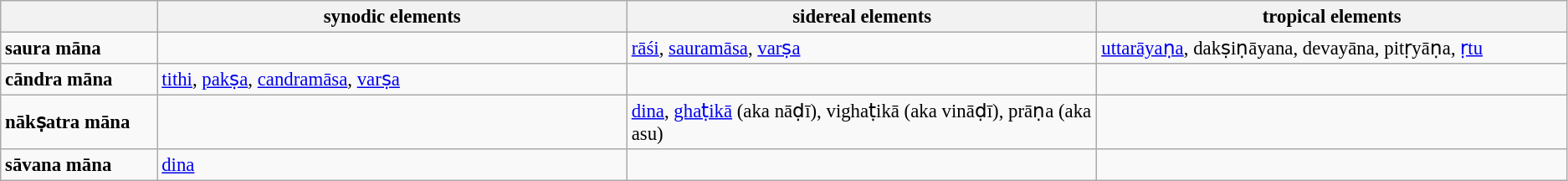<table class="wikitable" style="font-size: 95%;">
<tr>
<th></th>
<th width=30%>synodic elements</th>
<th width=30%>sidereal elements</th>
<th width=30%>tropical elements</th>
</tr>
<tr>
<td><strong>saura māna</strong></td>
<td></td>
<td valign="top"><a href='#'>rāśi</a>, <a href='#'>sauramāsa</a>, <a href='#'>varṣa</a></td>
<td><a href='#'>uttarāyaṇa</a>, dakṣiṇāyana, devayāna, pitṛyāṇa, <a href='#'>ṛtu</a></td>
</tr>
<tr>
<td><strong>cāndra māna</strong></td>
<td><a href='#'>tithi</a>, <a href='#'>pakṣa</a>, <a href='#'>candramāsa</a>, <a href='#'>varṣa</a></td>
<td></td>
<td></td>
</tr>
<tr>
<td><strong>nākṣatra māna</strong></td>
<td></td>
<td><a href='#'>dina</a>, <a href='#'>ghaṭikā</a> (aka nāḍī), vighaṭikā (aka vināḍī), prāṇa (aka asu)</td>
<td></td>
</tr>
<tr>
<td><strong>sāvana māna</strong></td>
<td><a href='#'>dina</a></td>
<td></td>
<td></td>
</tr>
</table>
